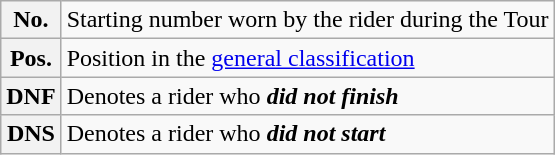<table class="wikitable">
<tr>
<th scope="row" style="text-align:center;">No.</th>
<td>Starting number worn by the rider during the Tour</td>
</tr>
<tr>
<th scope="row" style="text-align:center;">Pos.</th>
<td>Position in the <a href='#'>general classification</a></td>
</tr>
<tr>
<th scope="row" style="text-align:center;">DNF</th>
<td>Denotes a rider who <strong><em>did not finish</em></strong></td>
</tr>
<tr>
<th scope="row" style="text-align:center;">DNS</th>
<td>Denotes a rider who <strong><em>did not start</em></strong></td>
</tr>
</table>
